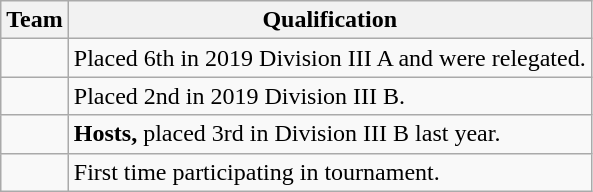<table class="wikitable">
<tr>
<th>Team</th>
<th>Qualification</th>
</tr>
<tr>
<td></td>
<td>Placed 6th in 2019 Division III A and were relegated.</td>
</tr>
<tr>
<td></td>
<td>Placed 2nd in 2019 Division III B.</td>
</tr>
<tr>
<td></td>
<td><strong>Hosts,</strong> placed 3rd in Division III B last year.</td>
</tr>
<tr>
<td></td>
<td>First time participating in tournament.</td>
</tr>
</table>
